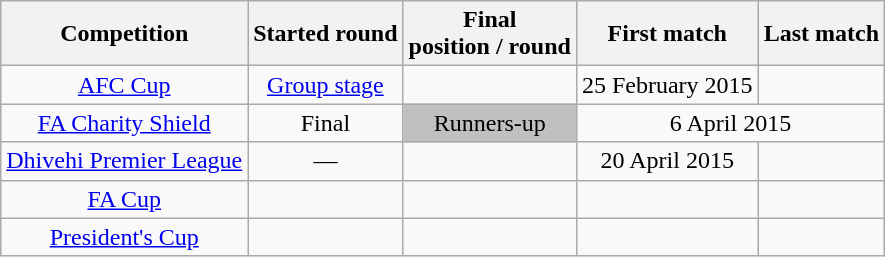<table class="wikitable" style="text-align:center">
<tr Overall>
<th>Competition</th>
<th>Started round</th>
<th>Final<br>position / round</th>
<th>First match</th>
<th>Last match</th>
</tr>
<tr>
<td><a href='#'>AFC Cup</a></td>
<td><a href='#'>Group stage</a></td>
<td></td>
<td>25 February 2015</td>
<td></td>
</tr>
<tr>
<td><a href='#'>FA Charity Shield</a></td>
<td>Final</td>
<td style="background:silver">Runners-up</td>
<td colspan=2>6 April 2015</td>
</tr>
<tr>
<td><a href='#'>Dhivehi Premier League</a></td>
<td>—</td>
<td></td>
<td>20 April 2015</td>
<td></td>
</tr>
<tr>
<td><a href='#'>FA Cup</a></td>
<td></td>
<td></td>
<td></td>
<td></td>
</tr>
<tr>
<td><a href='#'>President's Cup</a></td>
<td></td>
<td></td>
<td></td>
<td></td>
</tr>
</table>
